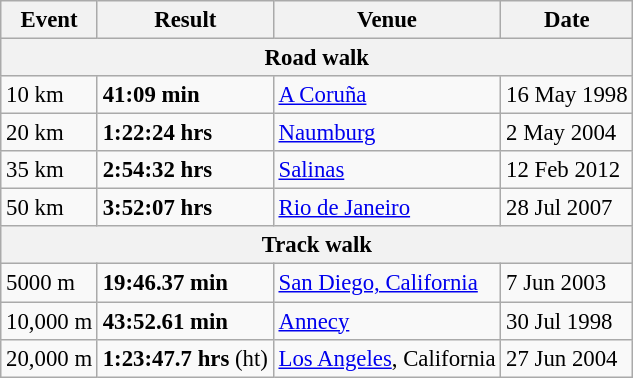<table class="wikitable" style="border-collapse: collapse; font-size: 95%;">
<tr>
<th>Event</th>
<th>Result</th>
<th>Venue</th>
<th>Date</th>
</tr>
<tr>
<th colspan="4">Road walk</th>
</tr>
<tr>
<td>10 km</td>
<td><strong>41:09 min</strong></td>
<td> <a href='#'>A Coruña</a></td>
<td>16 May 1998</td>
</tr>
<tr>
<td>20 km</td>
<td><strong>1:22:24 hrs </strong></td>
<td> <a href='#'>Naumburg</a></td>
<td>2 May 2004</td>
</tr>
<tr>
<td>35 km</td>
<td><strong>2:54:32 hrs</strong></td>
<td> <a href='#'>Salinas</a></td>
<td>12 Feb 2012</td>
</tr>
<tr>
<td>50 km</td>
<td><strong>3:52:07 hrs</strong></td>
<td> <a href='#'>Rio de Janeiro</a></td>
<td>28 Jul 2007</td>
</tr>
<tr>
<th colspan="4">Track walk</th>
</tr>
<tr>
<td>5000 m</td>
<td><strong>19:46.37 min</strong></td>
<td> <a href='#'>San Diego, California</a></td>
<td>7 Jun 2003</td>
</tr>
<tr>
<td>10,000 m</td>
<td><strong>43:52.61 min</strong></td>
<td> <a href='#'>Annecy</a></td>
<td>30 Jul 1998</td>
</tr>
<tr>
<td>20,000 m</td>
<td><strong>1:23:47.7 hrs</strong> (ht)</td>
<td> <a href='#'>Los Angeles</a>, California</td>
<td>27 Jun 2004</td>
</tr>
</table>
